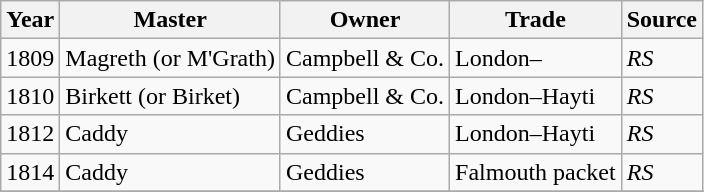<table class=" wikitable">
<tr>
<th>Year</th>
<th>Master</th>
<th>Owner</th>
<th>Trade</th>
<th>Source</th>
</tr>
<tr>
<td>1809</td>
<td>Magreth (or M'Grath)</td>
<td>Campbell & Co.</td>
<td>London–</td>
<td><em>RS</em></td>
</tr>
<tr>
<td>1810</td>
<td>Birkett (or Birket)</td>
<td>Campbell & Co.</td>
<td>London–Hayti</td>
<td><em>RS</em></td>
</tr>
<tr>
<td>1812</td>
<td>Caddy</td>
<td>Geddies</td>
<td>London–Hayti</td>
<td><em>RS</em></td>
</tr>
<tr>
<td>1814</td>
<td>Caddy</td>
<td>Geddies</td>
<td>Falmouth packet</td>
<td><em>RS</em></td>
</tr>
<tr>
</tr>
</table>
